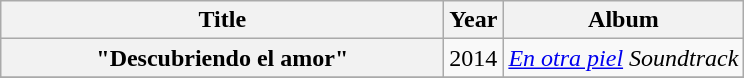<table class="wikitable plainrowheaders" style="text-align:center;">
<tr>
<th scope="col" style="width:18em;">Title</th>
<th scope="col">Year</th>
<th scope="col">Album</th>
</tr>
<tr>
<th scope="row">"Descubriendo el amor"</th>
<td rowspan="1">2014</td>
<td rowspan="1"><em><a href='#'>En otra piel</a> Soundtrack</em></td>
</tr>
<tr>
</tr>
</table>
